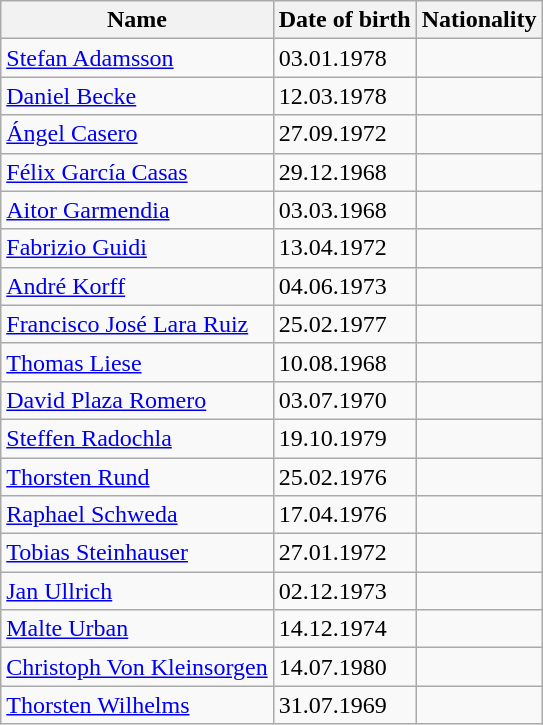<table class="wikitable">
<tr>
<th>Name</th>
<th>Date of birth</th>
<th>Nationality</th>
</tr>
<tr>
<td><a href='#'>Stefan Adamsson</a></td>
<td>03.01.1978</td>
<td></td>
</tr>
<tr>
<td><a href='#'>Daniel Becke</a></td>
<td>12.03.1978</td>
<td></td>
</tr>
<tr>
<td><a href='#'>Ángel Casero</a></td>
<td>27.09.1972</td>
<td></td>
</tr>
<tr>
<td><a href='#'>Félix García Casas</a></td>
<td>29.12.1968</td>
<td></td>
</tr>
<tr>
<td><a href='#'>Aitor Garmendia</a></td>
<td>03.03.1968</td>
<td></td>
</tr>
<tr>
<td><a href='#'>Fabrizio Guidi</a></td>
<td>13.04.1972</td>
<td></td>
</tr>
<tr>
<td><a href='#'>André Korff</a></td>
<td>04.06.1973</td>
<td></td>
</tr>
<tr>
<td><a href='#'>Francisco José Lara Ruiz</a></td>
<td>25.02.1977</td>
<td></td>
</tr>
<tr>
<td><a href='#'>Thomas Liese</a></td>
<td>10.08.1968</td>
<td></td>
</tr>
<tr>
<td><a href='#'>David Plaza Romero</a></td>
<td>03.07.1970</td>
<td></td>
</tr>
<tr>
<td><a href='#'>Steffen Radochla</a></td>
<td>19.10.1979</td>
<td></td>
</tr>
<tr>
<td><a href='#'>Thorsten Rund</a></td>
<td>25.02.1976</td>
<td></td>
</tr>
<tr>
<td><a href='#'>Raphael Schweda</a></td>
<td>17.04.1976</td>
<td></td>
</tr>
<tr>
<td><a href='#'>Tobias Steinhauser</a></td>
<td>27.01.1972</td>
<td></td>
</tr>
<tr>
<td><a href='#'>Jan Ullrich</a></td>
<td>02.12.1973</td>
<td></td>
</tr>
<tr>
<td><a href='#'>Malte Urban</a></td>
<td>14.12.1974</td>
<td></td>
</tr>
<tr>
<td><a href='#'>Christoph Von Kleinsorgen</a></td>
<td>14.07.1980</td>
<td></td>
</tr>
<tr>
<td><a href='#'>Thorsten Wilhelms</a></td>
<td>31.07.1969</td>
<td></td>
</tr>
</table>
